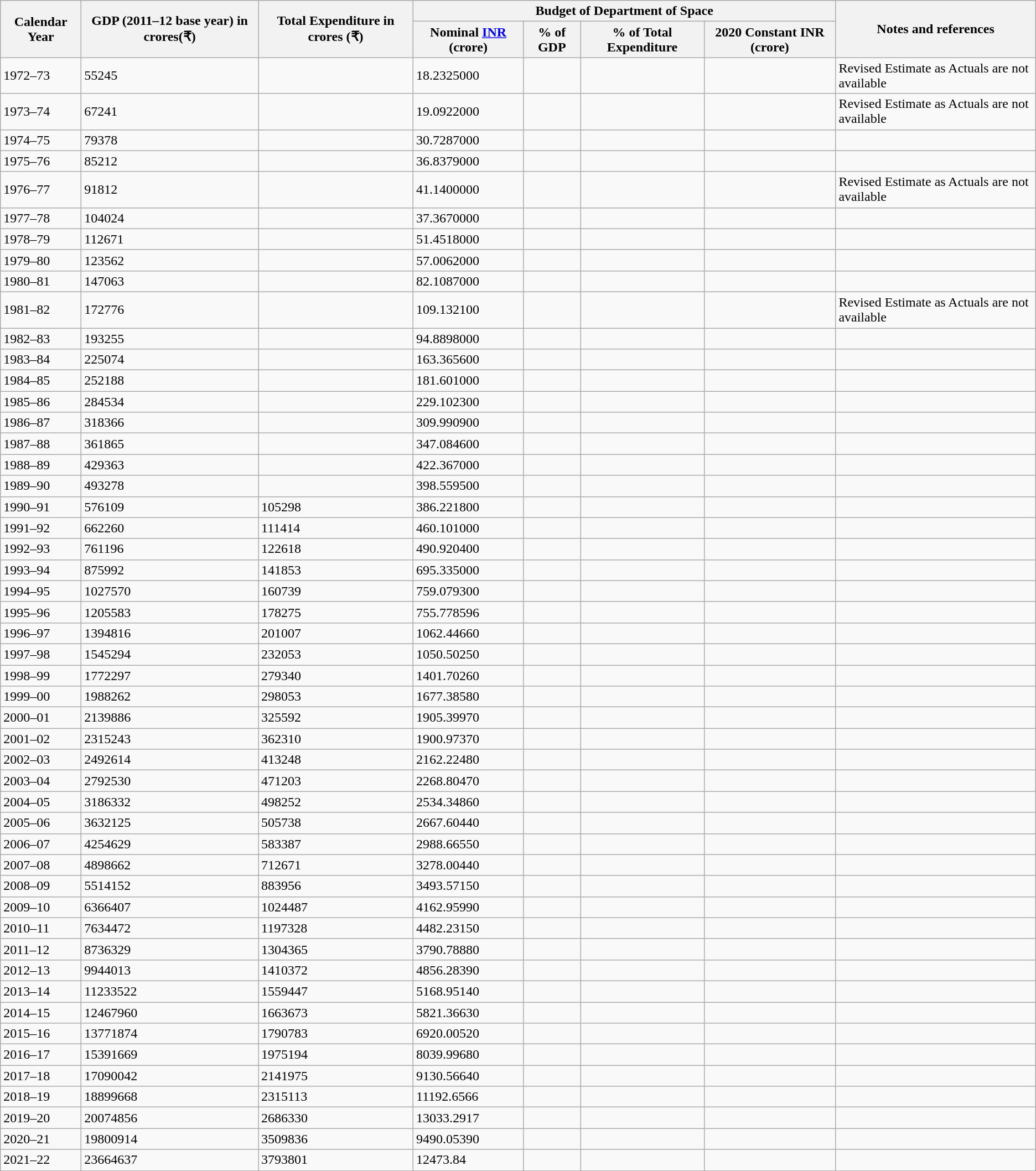<table class="wikitable">
<tr>
<th rowspan="2">Calendar Year</th>
<th rowspan="2">GDP (2011–12 base year) in crores(₹)</th>
<th rowspan="2">Total Expenditure in crores (₹)</th>
<th colspan="4">Budget of Department of Space</th>
<th rowspan="2">Notes and references</th>
</tr>
<tr>
<th style="border-color:inherit;">Nominal <a href='#'>INR</a> (crore)</th>
<th>% of GDP</th>
<th>% of Total Expenditure</th>
<th>2020 Constant INR (crore)</th>
</tr>
<tr>
<td>1972–73</td>
<td>55245</td>
<td></td>
<td>18.2325000</td>
<td></td>
<td></td>
<td></td>
<td>Revised Estimate as Actuals are not available </td>
</tr>
<tr>
<td>1973–74</td>
<td>67241</td>
<td></td>
<td>19.0922000</td>
<td></td>
<td></td>
<td></td>
<td>Revised Estimate as Actuals are not available </td>
</tr>
<tr>
<td>1974–75</td>
<td>79378</td>
<td></td>
<td>30.7287000</td>
<td></td>
<td></td>
<td></td>
<td></td>
</tr>
<tr>
<td>1975–76</td>
<td>85212</td>
<td></td>
<td>36.8379000</td>
<td></td>
<td></td>
<td></td>
<td></td>
</tr>
<tr>
<td>1976–77</td>
<td>91812</td>
<td></td>
<td>41.1400000</td>
<td></td>
<td></td>
<td></td>
<td>Revised Estimate as Actuals are not available </td>
</tr>
<tr>
<td>1977–78</td>
<td>104024</td>
<td></td>
<td>37.3670000</td>
<td></td>
<td></td>
<td></td>
<td></td>
</tr>
<tr>
<td>1978–79</td>
<td>112671</td>
<td></td>
<td>51.4518000</td>
<td></td>
<td></td>
<td></td>
<td></td>
</tr>
<tr>
<td>1979–80</td>
<td>123562</td>
<td></td>
<td>57.0062000</td>
<td></td>
<td></td>
<td></td>
<td></td>
</tr>
<tr>
<td>1980–81</td>
<td>147063</td>
<td></td>
<td>82.1087000</td>
<td></td>
<td></td>
<td></td>
<td></td>
</tr>
<tr>
<td>1981–82</td>
<td>172776</td>
<td></td>
<td>109.132100</td>
<td></td>
<td></td>
<td></td>
<td>Revised Estimate as Actuals are not available</td>
</tr>
<tr>
<td>1982–83</td>
<td>193255</td>
<td></td>
<td>94.8898000</td>
<td></td>
<td></td>
<td></td>
<td></td>
</tr>
<tr>
<td>1983–84</td>
<td>225074</td>
<td></td>
<td>163.365600</td>
<td></td>
<td></td>
<td></td>
<td></td>
</tr>
<tr>
<td>1984–85</td>
<td>252188</td>
<td></td>
<td>181.601000</td>
<td></td>
<td></td>
<td></td>
<td></td>
</tr>
<tr>
<td>1985–86</td>
<td>284534</td>
<td></td>
<td>229.102300</td>
<td></td>
<td></td>
<td></td>
<td></td>
</tr>
<tr>
<td>1986–87</td>
<td>318366</td>
<td></td>
<td>309.990900</td>
<td></td>
<td></td>
<td></td>
<td></td>
</tr>
<tr>
<td>1987–88</td>
<td>361865</td>
<td></td>
<td>347.084600</td>
<td></td>
<td></td>
<td></td>
<td></td>
</tr>
<tr>
<td>1988–89</td>
<td>429363</td>
<td></td>
<td>422.367000</td>
<td></td>
<td></td>
<td></td>
<td></td>
</tr>
<tr>
<td>1989–90</td>
<td>493278</td>
<td></td>
<td>398.559500</td>
<td></td>
<td></td>
<td></td>
<td></td>
</tr>
<tr>
<td>1990–91</td>
<td>576109</td>
<td>105298</td>
<td>386.221800</td>
<td></td>
<td></td>
<td></td>
<td></td>
</tr>
<tr>
<td>1991–92</td>
<td>662260</td>
<td>111414</td>
<td>460.101000</td>
<td></td>
<td></td>
<td></td>
<td></td>
</tr>
<tr>
<td>1992–93</td>
<td>761196</td>
<td>122618</td>
<td>490.920400</td>
<td></td>
<td></td>
<td></td>
<td></td>
</tr>
<tr>
<td>1993–94</td>
<td>875992</td>
<td>141853</td>
<td>695.335000</td>
<td></td>
<td></td>
<td></td>
<td></td>
</tr>
<tr>
<td>1994–95</td>
<td>1027570</td>
<td>160739</td>
<td>759.079300</td>
<td></td>
<td></td>
<td></td>
<td></td>
</tr>
<tr>
<td>1995–96</td>
<td>1205583</td>
<td>178275</td>
<td>755.778596</td>
<td></td>
<td></td>
<td></td>
<td></td>
</tr>
<tr>
<td>1996–97</td>
<td>1394816</td>
<td>201007</td>
<td>1062.44660</td>
<td></td>
<td></td>
<td></td>
<td></td>
</tr>
<tr>
<td>1997–98</td>
<td>1545294</td>
<td>232053</td>
<td>1050.50250</td>
<td></td>
<td></td>
<td></td>
<td></td>
</tr>
<tr>
<td>1998–99</td>
<td>1772297</td>
<td>279340</td>
<td>1401.70260</td>
<td></td>
<td></td>
<td></td>
<td></td>
</tr>
<tr>
<td>1999–00</td>
<td>1988262</td>
<td>298053</td>
<td>1677.38580</td>
<td></td>
<td></td>
<td></td>
<td></td>
</tr>
<tr>
<td>2000–01</td>
<td>2139886</td>
<td>325592</td>
<td>1905.39970</td>
<td></td>
<td></td>
<td></td>
<td></td>
</tr>
<tr>
<td>2001–02</td>
<td>2315243</td>
<td>362310</td>
<td>1900.97370</td>
<td></td>
<td></td>
<td></td>
<td></td>
</tr>
<tr>
<td>2002–03</td>
<td>2492614</td>
<td>413248</td>
<td>2162.22480</td>
<td></td>
<td></td>
<td></td>
<td></td>
</tr>
<tr>
<td>2003–04</td>
<td>2792530</td>
<td>471203</td>
<td>2268.80470</td>
<td></td>
<td></td>
<td></td>
<td></td>
</tr>
<tr>
<td>2004–05</td>
<td>3186332</td>
<td>498252</td>
<td>2534.34860</td>
<td></td>
<td></td>
<td></td>
<td></td>
</tr>
<tr>
<td>2005–06</td>
<td>3632125</td>
<td>505738</td>
<td>2667.60440</td>
<td></td>
<td></td>
<td></td>
<td></td>
</tr>
<tr>
<td>2006–07</td>
<td>4254629</td>
<td>583387</td>
<td>2988.66550</td>
<td></td>
<td></td>
<td></td>
<td></td>
</tr>
<tr>
<td>2007–08</td>
<td>4898662</td>
<td>712671</td>
<td>3278.00440</td>
<td></td>
<td></td>
<td></td>
<td></td>
</tr>
<tr>
<td>2008–09</td>
<td>5514152</td>
<td>883956</td>
<td>3493.57150</td>
<td></td>
<td></td>
<td></td>
<td></td>
</tr>
<tr>
<td>2009–10</td>
<td>6366407</td>
<td>1024487</td>
<td>4162.95990</td>
<td></td>
<td></td>
<td></td>
<td></td>
</tr>
<tr>
<td>2010–11</td>
<td>7634472</td>
<td>1197328</td>
<td>4482.23150</td>
<td></td>
<td></td>
<td></td>
<td></td>
</tr>
<tr>
<td>2011–12</td>
<td>8736329</td>
<td>1304365</td>
<td>3790.78880</td>
<td></td>
<td></td>
<td></td>
<td></td>
</tr>
<tr>
<td>2012–13</td>
<td>9944013</td>
<td>1410372</td>
<td>4856.28390</td>
<td></td>
<td></td>
<td></td>
<td></td>
</tr>
<tr>
<td>2013–14</td>
<td>11233522</td>
<td>1559447</td>
<td>5168.95140</td>
<td></td>
<td></td>
<td></td>
<td></td>
</tr>
<tr>
<td>2014–15</td>
<td>12467960</td>
<td>1663673</td>
<td>5821.36630</td>
<td></td>
<td></td>
<td></td>
<td></td>
</tr>
<tr>
<td>2015–16</td>
<td>13771874</td>
<td>1790783</td>
<td>6920.00520</td>
<td></td>
<td></td>
<td></td>
<td></td>
</tr>
<tr>
<td>2016–17</td>
<td>15391669</td>
<td>1975194</td>
<td>8039.99680</td>
<td></td>
<td></td>
<td></td>
<td></td>
</tr>
<tr>
<td>2017–18</td>
<td>17090042</td>
<td>2141975</td>
<td>9130.56640</td>
<td></td>
<td></td>
<td></td>
<td></td>
</tr>
<tr>
<td>2018–19</td>
<td>18899668</td>
<td>2315113</td>
<td>11192.6566</td>
<td></td>
<td></td>
<td></td>
<td></td>
</tr>
<tr>
<td>2019–20</td>
<td>20074856</td>
<td>2686330</td>
<td>13033.2917</td>
<td></td>
<td></td>
<td></td>
<td></td>
</tr>
<tr>
<td>2020–21</td>
<td>19800914</td>
<td>3509836</td>
<td>9490.05390</td>
<td></td>
<td></td>
<td></td>
<td></td>
</tr>
<tr>
<td>2021–22</td>
<td>23664637</td>
<td>3793801</td>
<td>12473.84</td>
<td></td>
<td></td>
<td></td>
<td></td>
</tr>
</table>
